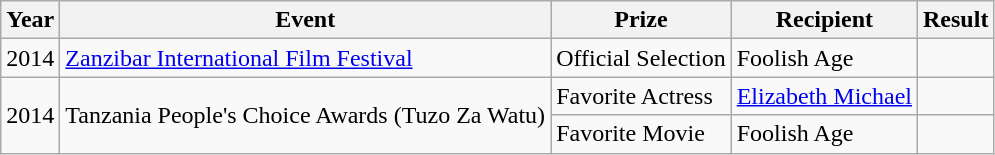<table class="wikitable">
<tr>
<th>Year</th>
<th>Event</th>
<th>Prize</th>
<th>Recipient</th>
<th>Result</th>
</tr>
<tr>
<td>2014</td>
<td><a href='#'>Zanzibar International Film Festival</a></td>
<td>Official Selection</td>
<td>Foolish Age</td>
<td></td>
</tr>
<tr>
<td rowspan=2>2014</td>
<td rowspan=2>Tanzania People's Choice Awards (Tuzo Za Watu)</td>
<td>Favorite Actress</td>
<td><a href='#'>Elizabeth Michael</a></td>
<td></td>
</tr>
<tr>
<td>Favorite Movie</td>
<td>Foolish Age</td>
<td></td>
</tr>
</table>
